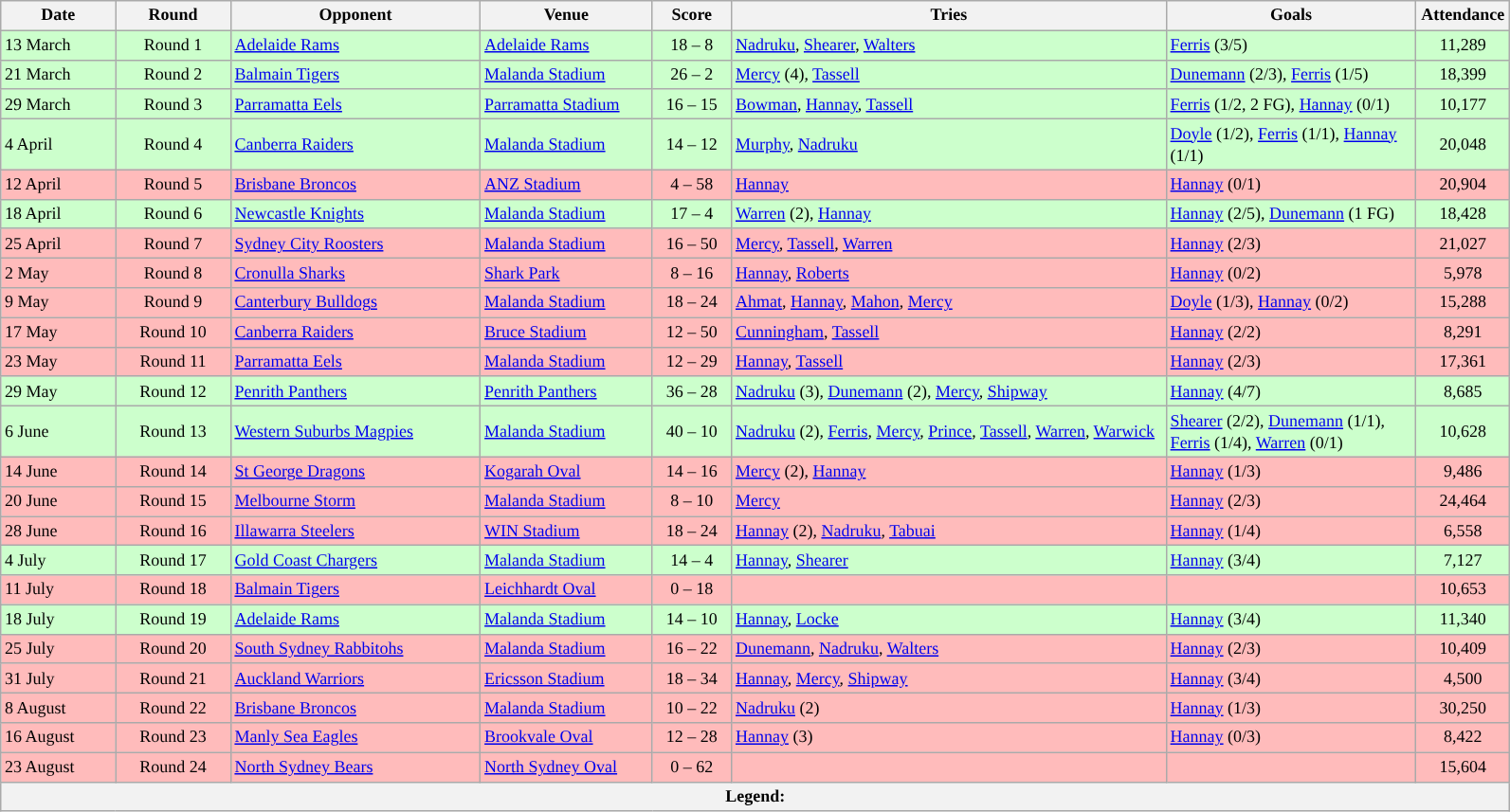<table class="wikitable" style="font-size:75%;">
<tr>
<th style="width:75px;">Date</th>
<th style="width:75px;">Round</th>
<th style="width:170px;">Opponent</th>
<th style="width:115px;">Venue</th>
<th style="width:50px;">Score</th>
<th style="width:300px;">Tries</th>
<th style="width:170px;">Goals</th>
<th style="width:60px;">Attendance</th>
</tr>
<tr style="background:#CCFFCC">
<td>13 March</td>
<td style="text-align:center;">Round 1</td>
<td> <a href='#'>Adelaide Rams</a></td>
<td><a href='#'>Adelaide Rams</a></td>
<td style="text-align:center;">18 – 8</td>
<td><a href='#'>Nadruku</a>, <a href='#'>Shearer</a>, <a href='#'>Walters</a></td>
<td><a href='#'>Ferris</a> (3/5)</td>
<td style="text-align:center;">11,289</td>
</tr>
<tr style="background:#CCFFCC">
<td>21 March</td>
<td style="text-align:center;">Round 2</td>
<td> <a href='#'>Balmain Tigers</a></td>
<td><a href='#'>Malanda Stadium</a></td>
<td style="text-align:center;">26 – 2</td>
<td><a href='#'>Mercy</a> (4), <a href='#'>Tassell</a></td>
<td><a href='#'>Dunemann</a> (2/3), <a href='#'>Ferris</a> (1/5)</td>
<td style="text-align:center;">18,399</td>
</tr>
<tr style="background:#CCFFCC">
<td>29 March</td>
<td style="text-align:center;">Round 3</td>
<td> <a href='#'>Parramatta Eels</a></td>
<td><a href='#'>Parramatta Stadium</a></td>
<td style="text-align:center;">16 – 15</td>
<td><a href='#'>Bowman</a>, <a href='#'>Hannay</a>, <a href='#'>Tassell</a></td>
<td><a href='#'>Ferris</a> (1/2, 2 FG), <a href='#'>Hannay</a> (0/1)</td>
<td style="text-align:center;">10,177</td>
</tr>
<tr style="background:#CCFFCC">
<td>4 April</td>
<td style="text-align:center;">Round 4</td>
<td> <a href='#'>Canberra Raiders</a></td>
<td><a href='#'>Malanda Stadium</a></td>
<td style="text-align:center;">14 – 12</td>
<td><a href='#'>Murphy</a>, <a href='#'>Nadruku</a></td>
<td><a href='#'>Doyle</a> (1/2), <a href='#'>Ferris</a> (1/1), <a href='#'>Hannay</a> (1/1)</td>
<td style="text-align:center;">20,048</td>
</tr>
<tr style="background:#FFBBBB">
<td>12 April</td>
<td style="text-align:center;">Round 5</td>
<td> <a href='#'>Brisbane Broncos</a></td>
<td><a href='#'>ANZ Stadium</a></td>
<td style="text-align:center;">4 – 58</td>
<td><a href='#'>Hannay</a></td>
<td><a href='#'>Hannay</a> (0/1)</td>
<td style="text-align:center;">20,904</td>
</tr>
<tr style="background:#CCFFCC">
<td>18 April</td>
<td style="text-align:center;">Round 6</td>
<td> <a href='#'>Newcastle Knights</a></td>
<td><a href='#'>Malanda Stadium</a></td>
<td style="text-align:center;">17  – 4</td>
<td><a href='#'>Warren</a> (2), <a href='#'>Hannay</a></td>
<td><a href='#'>Hannay</a> (2/5), <a href='#'>Dunemann</a> (1 FG)</td>
<td style="text-align:center;">18,428</td>
</tr>
<tr style="background:#FFBBBB">
<td>25 April</td>
<td style="text-align:center;">Round 7</td>
<td> <a href='#'>Sydney City Roosters</a></td>
<td><a href='#'>Malanda Stadium</a></td>
<td style="text-align:center;">16 – 50</td>
<td><a href='#'>Mercy</a>, <a href='#'>Tassell</a>, <a href='#'>Warren</a></td>
<td><a href='#'>Hannay</a> (2/3)</td>
<td style="text-align:center;">21,027</td>
</tr>
<tr style="background:#FFBBBB">
<td>2 May</td>
<td style="text-align:center;">Round 8</td>
<td> <a href='#'>Cronulla Sharks</a></td>
<td><a href='#'>Shark Park</a></td>
<td style="text-align:center;">8 – 16</td>
<td><a href='#'>Hannay</a>, <a href='#'>Roberts</a></td>
<td><a href='#'>Hannay</a> (0/2)</td>
<td style="text-align:center;">5,978</td>
</tr>
<tr style="background:#FFBBBB">
<td>9 May</td>
<td style="text-align:center;">Round 9</td>
<td> <a href='#'>Canterbury Bulldogs</a></td>
<td><a href='#'>Malanda Stadium</a></td>
<td style="text-align:center;">18 – 24</td>
<td><a href='#'>Ahmat</a>, <a href='#'>Hannay</a>, <a href='#'>Mahon</a>, <a href='#'>Mercy</a></td>
<td><a href='#'>Doyle</a> (1/3), <a href='#'>Hannay</a> (0/2)</td>
<td style="text-align:center;">15,288</td>
</tr>
<tr style="background:#FFBBBB">
<td>17 May</td>
<td style="text-align:center;">Round 10</td>
<td> <a href='#'>Canberra Raiders</a></td>
<td><a href='#'>Bruce Stadium</a></td>
<td style="text-align:center;">12 – 50</td>
<td><a href='#'>Cunningham</a>, <a href='#'>Tassell</a></td>
<td><a href='#'>Hannay</a> (2/2)</td>
<td style="text-align:center;">8,291</td>
</tr>
<tr style="background:#FFBBBB">
<td>23 May</td>
<td style="text-align:center;">Round 11</td>
<td> <a href='#'>Parramatta Eels</a></td>
<td><a href='#'>Malanda Stadium</a></td>
<td style="text-align:center;">12 – 29</td>
<td><a href='#'>Hannay</a>, <a href='#'>Tassell</a></td>
<td><a href='#'>Hannay</a> (2/3)</td>
<td style="text-align:center;">17,361</td>
</tr>
<tr style="background:#CCFFCC">
<td>29 May</td>
<td style="text-align:center;">Round 12</td>
<td> <a href='#'>Penrith Panthers</a></td>
<td><a href='#'>Penrith Panthers</a></td>
<td style="text-align:center;">36 – 28</td>
<td><a href='#'>Nadruku</a> (3), <a href='#'>Dunemann</a> (2), <a href='#'>Mercy</a>, <a href='#'>Shipway</a></td>
<td><a href='#'>Hannay</a> (4/7)</td>
<td style="text-align:center;">8,685</td>
</tr>
<tr style="background:#CCFFCC">
<td>6 June</td>
<td style="text-align:center;">Round 13</td>
<td> <a href='#'>Western Suburbs Magpies</a></td>
<td><a href='#'>Malanda Stadium</a></td>
<td style="text-align:center;">40 – 10</td>
<td><a href='#'>Nadruku</a> (2), <a href='#'>Ferris</a>, <a href='#'>Mercy</a>, <a href='#'>Prince</a>, <a href='#'>Tassell</a>, <a href='#'>Warren</a>, <a href='#'>Warwick</a></td>
<td><a href='#'>Shearer</a> (2/2), <a href='#'>Dunemann</a> (1/1), <a href='#'>Ferris</a> (1/4), <a href='#'>Warren</a> (0/1)</td>
<td style="text-align:center;">10,628</td>
</tr>
<tr style="background:#FFBBBB">
<td>14 June</td>
<td style="text-align:center;">Round 14</td>
<td> <a href='#'>St George Dragons</a></td>
<td><a href='#'>Kogarah Oval</a></td>
<td style="text-align:center;">14 – 16</td>
<td><a href='#'>Mercy</a> (2), <a href='#'>Hannay</a></td>
<td><a href='#'>Hannay</a> (1/3)</td>
<td style="text-align:center;">9,486</td>
</tr>
<tr style="background:#FFBBBB">
<td>20 June</td>
<td style="text-align:center;">Round 15</td>
<td> <a href='#'>Melbourne Storm</a></td>
<td><a href='#'>Malanda Stadium</a></td>
<td style="text-align:center;">8 – 10</td>
<td><a href='#'>Mercy</a></td>
<td><a href='#'>Hannay</a> (2/3)</td>
<td style="text-align:center;">24,464</td>
</tr>
<tr style="background:#FFBBBB">
<td>28 June</td>
<td style="text-align:center;">Round 16</td>
<td> <a href='#'>Illawarra Steelers</a></td>
<td><a href='#'>WIN Stadium</a></td>
<td style="text-align:center;">18 – 24</td>
<td><a href='#'>Hannay</a> (2), <a href='#'>Nadruku</a>, <a href='#'>Tabuai</a></td>
<td><a href='#'>Hannay</a> (1/4)</td>
<td style="text-align:center;">6,558</td>
</tr>
<tr style="background:#CCFFCC">
<td>4 July</td>
<td style="text-align:center;">Round 17</td>
<td> <a href='#'>Gold Coast Chargers</a></td>
<td><a href='#'>Malanda Stadium</a></td>
<td style="text-align:center;">14 – 4</td>
<td><a href='#'>Hannay</a>, <a href='#'>Shearer</a></td>
<td><a href='#'>Hannay</a> (3/4)</td>
<td style="text-align:center;">7,127</td>
</tr>
<tr style="background:#FFBBBB">
<td>11 July</td>
<td style="text-align:center;">Round 18</td>
<td> <a href='#'>Balmain Tigers</a></td>
<td><a href='#'>Leichhardt Oval</a></td>
<td style="text-align:center;">0 – 18</td>
<td></td>
<td></td>
<td style="text-align:center;">10,653</td>
</tr>
<tr style="background:#CCFFCC">
<td>18 July</td>
<td style="text-align:center;">Round 19</td>
<td> <a href='#'>Adelaide Rams</a></td>
<td><a href='#'>Malanda Stadium</a></td>
<td style="text-align:center;">14 – 10</td>
<td><a href='#'>Hannay</a>, <a href='#'>Locke</a></td>
<td><a href='#'>Hannay</a> (3/4)</td>
<td style="text-align:center;">11,340</td>
</tr>
<tr style="background:#FFBBBB">
<td>25 July</td>
<td style="text-align:center;">Round 20</td>
<td> <a href='#'>South Sydney Rabbitohs</a></td>
<td><a href='#'>Malanda Stadium</a></td>
<td style="text-align:center;">16 – 22</td>
<td><a href='#'>Dunemann</a>, <a href='#'>Nadruku</a>, <a href='#'>Walters</a></td>
<td><a href='#'>Hannay</a> (2/3)</td>
<td style="text-align:center;">10,409</td>
</tr>
<tr style="background:#FFBBBB">
<td>31 July</td>
<td style="text-align:center;">Round 21</td>
<td> <a href='#'>Auckland Warriors</a></td>
<td><a href='#'>Ericsson Stadium</a></td>
<td style="text-align:center;">18 – 34</td>
<td><a href='#'>Hannay</a>, <a href='#'>Mercy</a>, <a href='#'>Shipway</a></td>
<td><a href='#'>Hannay</a> (3/4)</td>
<td style="text-align:center;">4,500</td>
</tr>
<tr style="background:#FFBBBB">
<td>8 August</td>
<td style="text-align:center;">Round 22</td>
<td> <a href='#'>Brisbane Broncos</a></td>
<td><a href='#'>Malanda Stadium</a></td>
<td style="text-align:center;">10 – 22</td>
<td><a href='#'>Nadruku</a> (2)</td>
<td><a href='#'>Hannay</a> (1/3)</td>
<td style="text-align:center;">30,250</td>
</tr>
<tr style="background:#FFBBBB">
<td>16 August</td>
<td style="text-align:center;">Round 23</td>
<td> <a href='#'>Manly Sea Eagles</a></td>
<td><a href='#'>Brookvale Oval</a></td>
<td style="text-align:center;">12 – 28</td>
<td><a href='#'>Hannay</a> (3)</td>
<td><a href='#'>Hannay</a> (0/3)</td>
<td style="text-align:center;">8,422</td>
</tr>
<tr style="background:#FFBBBB">
<td>23 August</td>
<td style="text-align:center;">Round 24</td>
<td> <a href='#'>North Sydney Bears</a></td>
<td><a href='#'>North Sydney Oval</a></td>
<td style="text-align:center;">0 – 62</td>
<td></td>
<td></td>
<td style="text-align:center;">15,604</td>
</tr>
<tr>
<th colspan="11"><strong>Legend</strong>:    </th>
</tr>
</table>
